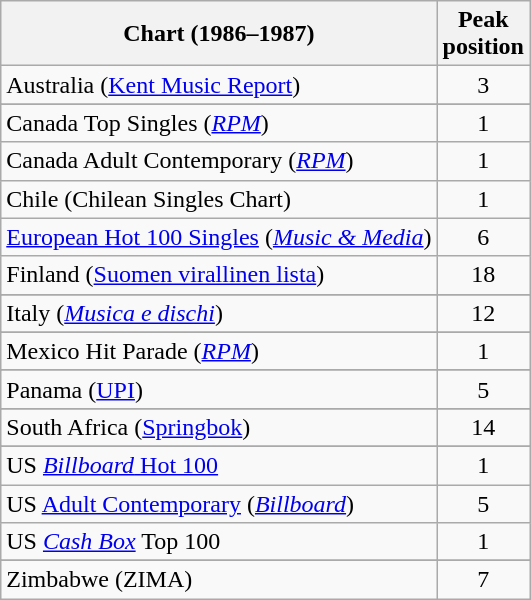<table class="wikitable sortable">
<tr>
<th align="left">Chart (1986–1987)</th>
<th align="left">Peak<br>position</th>
</tr>
<tr>
<td>Australia (<a href='#'>Kent Music Report</a>)</td>
<td align="center">3</td>
</tr>
<tr>
</tr>
<tr>
</tr>
<tr>
<td>Canada Top Singles (<a href='#'><em>RPM</em></a>)</td>
<td align="center">1</td>
</tr>
<tr>
<td>Canada Adult Contemporary (<a href='#'><em>RPM</em></a>)</td>
<td align="center">1</td>
</tr>
<tr>
<td>Chile (Chilean Singles Chart)</td>
<td align="center">1</td>
</tr>
<tr>
<td><a href='#'>European Hot 100 Singles</a> (<em><a href='#'>Music & Media</a></em>)</td>
<td align="center">6</td>
</tr>
<tr>
<td>Finland (<a href='#'>Suomen virallinen lista</a>)</td>
<td align="center">18</td>
</tr>
<tr>
</tr>
<tr>
</tr>
<tr>
<td>Italy (<em><a href='#'>Musica e dischi</a></em>)</td>
<td align="center">12</td>
</tr>
<tr>
</tr>
<tr>
</tr>
<tr>
<td>Mexico Hit Parade (<a href='#'><em>RPM</em></a>)</td>
<td align="center">1</td>
</tr>
<tr>
</tr>
<tr>
</tr>
<tr>
<td>Panama (<a href='#'>UPI</a>)</td>
<td align="center">5</td>
</tr>
<tr>
</tr>
<tr>
<td>South Africa (<a href='#'>Springbok</a>)</td>
<td align="center">14</td>
</tr>
<tr>
</tr>
<tr>
</tr>
<tr>
<td>US <a href='#'><em>Billboard</em> Hot 100</a></td>
<td align="center">1</td>
</tr>
<tr>
<td>US <a href='#'>Adult Contemporary</a> (<em><a href='#'>Billboard</a></em>)</td>
<td align="center">5</td>
</tr>
<tr>
<td>US <em><a href='#'>Cash Box</a></em> Top 100</td>
<td style="text-align:center;">1</td>
</tr>
<tr>
</tr>
<tr>
<td>Zimbabwe (ZIMA)</td>
<td align="center">7</td>
</tr>
</table>
